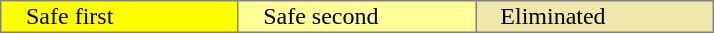<table border="2" style="margin: 1em auto; border:1px solid gray; border-collapse:collapse;">
<tr>
<td style="background:#FFFF00; padding-left: 1em;" width="20%">Safe first</td>
<td style="background:#FFFF99; padding-left: 1em;" width="20%">Safe second</td>
<td bgcolor="palegoldenrod" style="padding-left: 1em;" width="20%">Eliminated</td>
</tr>
</table>
